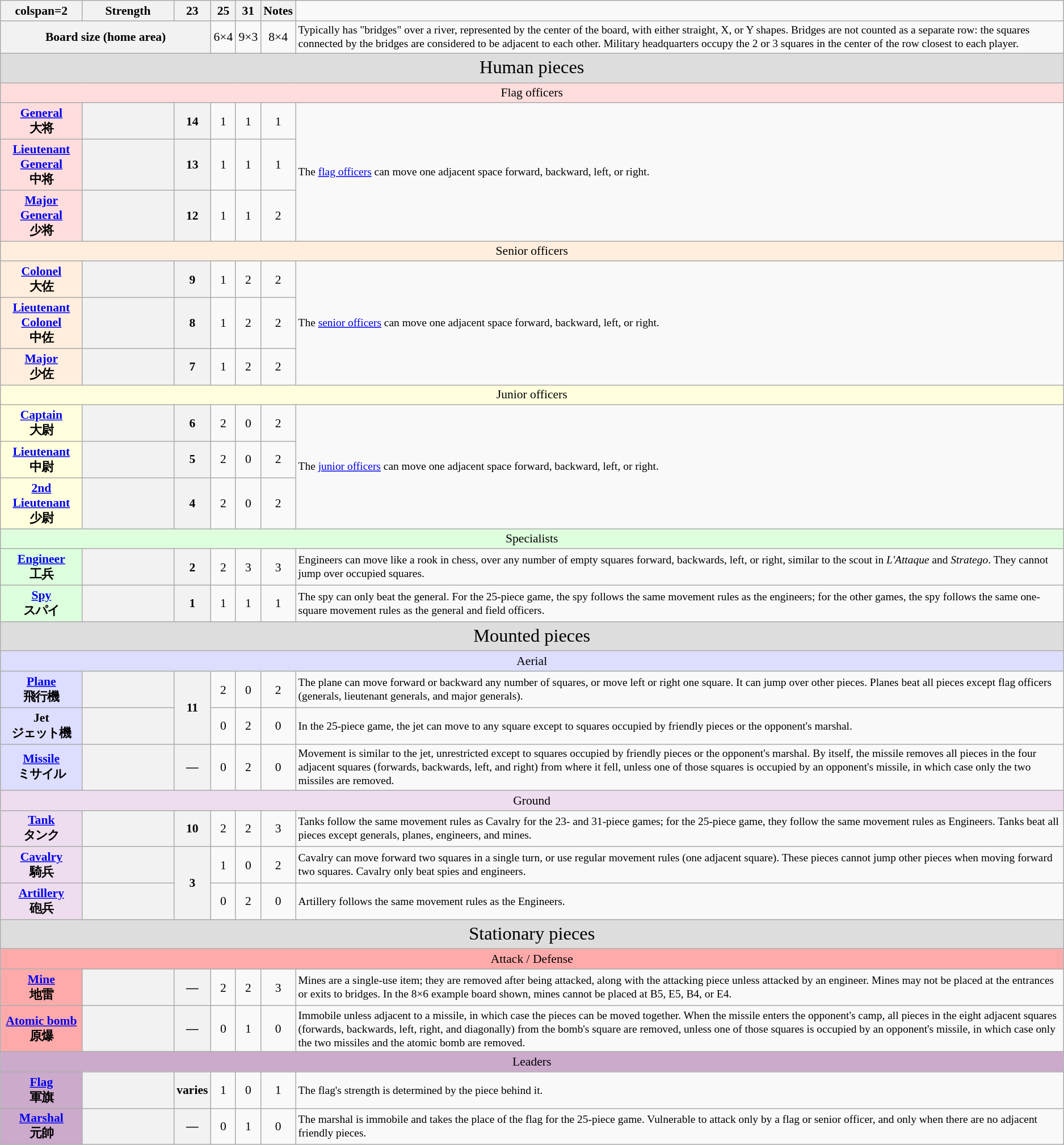<table class="wikitable" style="font-size:90%;text-align:center;">
<tr>
<th>colspan=2 </th>
<th>Strength</th>
<th>23</th>
<th>25</th>
<th>31</th>
<th>Notes</th>
</tr>
<tr>
<th colspan=3>Board size (home area)</th>
<td>6×4</td>
<td>9×3</td>
<td>8×4</td>
<td style="text-align:left;font-size:90%;">Typically has "bridges" over a river, represented by the center of the board, with either straight, X, or Y shapes. Bridges are not counted as a separate row: the squares connected by the bridges are considered to be adjacent to each other. Military headquarters occupy the 2 or 3 squares in the center of the row closest to each player.</td>
</tr>
<tr>
<td colspan=7 style="background:#ddd;font-size:150%;">Human pieces</td>
</tr>
<tr>
<td colspan=7 style="background:#fdd;">Flag officers</td>
</tr>
<tr>
<th style="background:#fdd;"><a href='#'>General</a><br>大将</th>
<th style="width:7em;"></th>
<th>14</th>
<td>1</td>
<td>1</td>
<td>1</td>
<td rowspan=3 style="text-align:left;font-size:90%;">The <a href='#'>flag officers</a> can move one adjacent space forward, backward, left, or right.</td>
</tr>
<tr>
<th style="background:#fdd;"><a href='#'>Lieutenant General</a><br>中将</th>
<th></th>
<th>13</th>
<td>1</td>
<td>1</td>
<td>1</td>
</tr>
<tr>
<th style="background:#fdd;"><a href='#'>Major General</a><br>少将</th>
<th></th>
<th>12</th>
<td>1</td>
<td>1</td>
<td>2</td>
</tr>
<tr>
<td colspan=7 style="background:#fed;">Senior officers</td>
</tr>
<tr>
<th style="background:#fed;"><a href='#'>Colonel</a><br>大佐</th>
<th></th>
<th>9</th>
<td>1</td>
<td>2</td>
<td>2</td>
<td rowspan=3 style="text-align:left;font-size:90%;">The <a href='#'>senior officers</a> can move one adjacent space forward, backward, left, or right.</td>
</tr>
<tr>
<th style="background:#fed;"><a href='#'>Lieutenant Colonel</a><br>中佐</th>
<th></th>
<th>8</th>
<td>1</td>
<td>2</td>
<td>2</td>
</tr>
<tr>
<th style="background:#fed;"><a href='#'>Major</a><br>少佐</th>
<th></th>
<th>7</th>
<td>1</td>
<td>2</td>
<td>2</td>
</tr>
<tr>
<td colspan=7 style="background:#ffd;">Junior officers</td>
</tr>
<tr>
<th style="background:#ffd;"><a href='#'>Captain</a><br>大尉</th>
<th></th>
<th>6</th>
<td>2</td>
<td>0</td>
<td>2</td>
<td rowspan=3 style="text-align:left;font-size:90%;">The <a href='#'>junior officers</a> can move one adjacent space forward, backward, left, or right.</td>
</tr>
<tr>
<th style="background:#ffd;"><a href='#'>Lieutenant</a><br>中尉</th>
<th></th>
<th>5</th>
<td>2</td>
<td>0</td>
<td>2</td>
</tr>
<tr>
<th style="background:#ffd;"><a href='#'>2nd Lieutenant</a><br>少尉</th>
<th></th>
<th>4</th>
<td>2</td>
<td>0</td>
<td>2</td>
</tr>
<tr>
<td colspan=7 style="background:#dfd;">Specialists</td>
</tr>
<tr>
<th style="background:#dfd;"><a href='#'>Engineer</a><br>工兵</th>
<th></th>
<th>2</th>
<td>2</td>
<td>3</td>
<td>3</td>
<td style="text-align:left;font-size:90%;">Engineers can move like a rook in chess, over any number of empty squares forward, backwards, left, or right, similar to the scout in <em>L'Attaque</em> and <em>Stratego</em>. They cannot jump over occupied squares.</td>
</tr>
<tr>
<th style="background:#dfd;"><a href='#'>Spy</a><br>スパイ</th>
<th></th>
<th>1</th>
<td>1</td>
<td>1</td>
<td>1</td>
<td style="text-align:left;font-size:90%;">The spy can only beat the general. For the 25-piece game, the spy follows the same movement rules as the engineers; for the other games, the spy follows the same one-square movement rules as the general and field officers.</td>
</tr>
<tr>
<td colspan=7 style="background:#ddd;font-size:150%;">Mounted pieces</td>
</tr>
<tr>
<td colspan=7 style="background:#ddf;">Aerial</td>
</tr>
<tr>
<th style="background:#ddf;"><a href='#'>Plane</a><br>飛行機</th>
<th></th>
<th rowspan=2>11</th>
<td>2</td>
<td>0</td>
<td>2</td>
<td style="text-align:left;font-size:90%;">The plane can move forward or backward any number of squares, or move left or right one square. It can jump over other pieces. Planes beat all pieces except flag officers (generals, lieutenant generals, and major generals).</td>
</tr>
<tr>
<th style="background:#ddf;">Jet<br>ジェット機</th>
<th></th>
<td>0</td>
<td>2</td>
<td>0</td>
<td style="text-align:left;font-size:90%;">In the 25-piece game, the jet can move to any square except to squares occupied by friendly pieces or the opponent's marshal.</td>
</tr>
<tr>
<th style="background:#ddf;"><a href='#'>Missile</a><br>ミサイル</th>
<th></th>
<th>—</th>
<td>0</td>
<td>2</td>
<td>0</td>
<td style="text-align:left;font-size:90%;">Movement is similar to the jet, unrestricted except to squares occupied by friendly pieces or the opponent's marshal. By itself, the missile removes all pieces in the four adjacent squares (forwards, backwards, left, and right) from where it fell, unless one of those squares is occupied by an opponent's missile, in which case only the two missiles are removed.</td>
</tr>
<tr>
<td colspan=7 style="background:#ede;">Ground</td>
</tr>
<tr>
<th style="background:#ede;"><a href='#'>Tank</a><br>タンク</th>
<th></th>
<th>10</th>
<td>2</td>
<td>2</td>
<td>3</td>
<td style="text-align:left;font-size:90%;">Tanks follow the same movement rules as Cavalry for the 23- and 31-piece games; for the 25-piece game, they follow the same movement rules as Engineers. Tanks beat all pieces except generals, planes, engineers, and mines.</td>
</tr>
<tr>
<th style="background:#ede;"><a href='#'>Cavalry</a><br>騎兵</th>
<th></th>
<th rowspan=2>3</th>
<td>1</td>
<td>0</td>
<td>2</td>
<td style="text-align:left;font-size:90%;">Cavalry can move forward two squares in a single turn, or use regular movement rules (one adjacent square). These pieces cannot jump other pieces when moving forward two squares. Cavalry only beat spies and engineers.</td>
</tr>
<tr>
<th style="background:#ede;"><a href='#'>Artillery</a><br>砲兵</th>
<th></th>
<td>0</td>
<td>2</td>
<td>0</td>
<td style="text-align:left;font-size:90%;">Artillery follows the same movement rules as the Engineers.</td>
</tr>
<tr>
<td colspan=7 style="background:#ddd;font-size:150%;">Stationary pieces</td>
</tr>
<tr>
<td colspan=7 style="background:#faa;">Attack / Defense</td>
</tr>
<tr>
<th style="background:#faa;"><a href='#'>Mine</a><br>地雷</th>
<th></th>
<th>—</th>
<td>2</td>
<td>2</td>
<td>3</td>
<td style="text-align:left;font-size:90%;">Mines are a single-use item; they are removed after being attacked, along with the attacking piece unless attacked by an engineer. Mines may not be placed at the entrances or exits to bridges. In the 8×6 example board shown, mines cannot be placed at B5, E5, B4, or E4.</td>
</tr>
<tr>
<th style="background:#faa;"><a href='#'>Atomic bomb</a><br>原爆</th>
<th></th>
<th>—</th>
<td>0</td>
<td>1</td>
<td>0</td>
<td style="text-align:left;font-size:90%;">Immobile unless adjacent to a missile, in which case the pieces can be moved together. When the missile enters the opponent's camp, all pieces in the eight adjacent squares (forwards, backwards, left, right, and diagonally) from the bomb's square are removed, unless one of those squares is occupied by an opponent's missile, in which case only the two missiles and the atomic bomb are removed.</td>
</tr>
<tr>
<td colspan=7 style="background:#cac;">Leaders</td>
</tr>
<tr>
<th style="background:#cac;"><a href='#'>Flag</a><br>軍旗</th>
<th><br></th>
<th>varies</th>
<td>1</td>
<td>0</td>
<td>1</td>
<td style="text-align:left;font-size:90%;">The flag's strength is determined by the piece behind it.</td>
</tr>
<tr>
<th style="background:#cac;"><a href='#'>Marshal</a><br>元帥</th>
<th></th>
<th>—</th>
<td>0</td>
<td>1</td>
<td>0</td>
<td style="text-align:left;font-size:90%;">The marshal is immobile and takes the place of the flag for the 25-piece game. Vulnerable to attack only by a flag or senior officer, and only when there are no adjacent friendly pieces.</td>
</tr>
</table>
